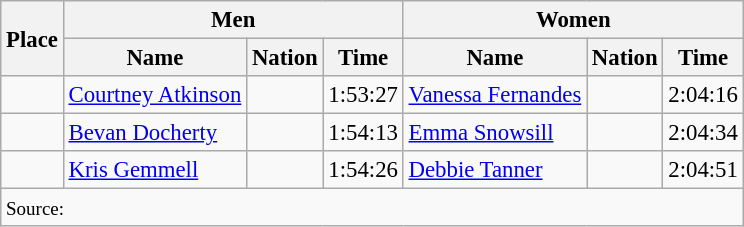<table class=wikitable style="font-size:95%">
<tr>
<th rowspan="2">Place</th>
<th colspan="3">Men</th>
<th colspan="3">Women</th>
</tr>
<tr>
<th>Name</th>
<th>Nation</th>
<th>Time</th>
<th>Name</th>
<th>Nation</th>
<th>Time</th>
</tr>
<tr>
<td align="center"></td>
<td><a href='#'>Courtney Atkinson</a></td>
<td></td>
<td>1:53:27</td>
<td><a href='#'>Vanessa Fernandes</a></td>
<td></td>
<td>2:04:16</td>
</tr>
<tr>
<td align="center"></td>
<td><a href='#'>Bevan Docherty</a></td>
<td></td>
<td>1:54:13</td>
<td><a href='#'>Emma Snowsill</a></td>
<td></td>
<td>2:04:34</td>
</tr>
<tr>
<td align="center"></td>
<td><a href='#'>Kris Gemmell</a></td>
<td></td>
<td>1:54:26</td>
<td><a href='#'>Debbie Tanner</a></td>
<td></td>
<td>2:04:51</td>
</tr>
<tr>
<td colspan="7"><small>Source:</small></td>
</tr>
</table>
